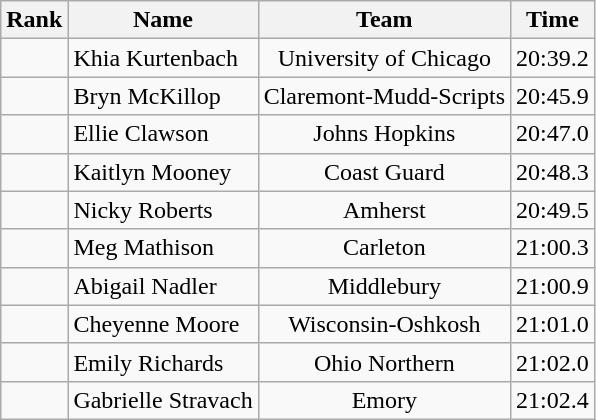<table class="wikitable sortable" style="text-align:center">
<tr>
<th>Rank</th>
<th>Name</th>
<th>Team</th>
<th>Time</th>
</tr>
<tr>
<td></td>
<td align=left>Khia Kurtenbach</td>
<td>University of Chicago</td>
<td>20:39.2</td>
</tr>
<tr>
<td></td>
<td align=left>Bryn McKillop</td>
<td>Claremont-Mudd-Scripts</td>
<td>20:45.9</td>
</tr>
<tr>
<td></td>
<td align=left>Ellie Clawson</td>
<td>Johns Hopkins</td>
<td>20:47.0</td>
</tr>
<tr>
<td></td>
<td align=left>Kaitlyn Mooney</td>
<td>Coast Guard</td>
<td>20:48.3</td>
</tr>
<tr>
<td></td>
<td align=left>Nicky Roberts</td>
<td>Amherst</td>
<td>20:49.5</td>
</tr>
<tr>
<td></td>
<td align=left>Meg Mathison</td>
<td>Carleton</td>
<td>21:00.3</td>
</tr>
<tr>
<td></td>
<td align=left>Abigail Nadler</td>
<td>Middlebury</td>
<td>21:00.9</td>
</tr>
<tr>
<td></td>
<td align=left>Cheyenne Moore</td>
<td>Wisconsin-Oshkosh</td>
<td>21:01.0</td>
</tr>
<tr>
<td></td>
<td align=left>Emily Richards</td>
<td>Ohio Northern</td>
<td>21:02.0</td>
</tr>
<tr>
<td></td>
<td align=left>Gabrielle Stravach</td>
<td>Emory</td>
<td>21:02.4</td>
</tr>
</table>
